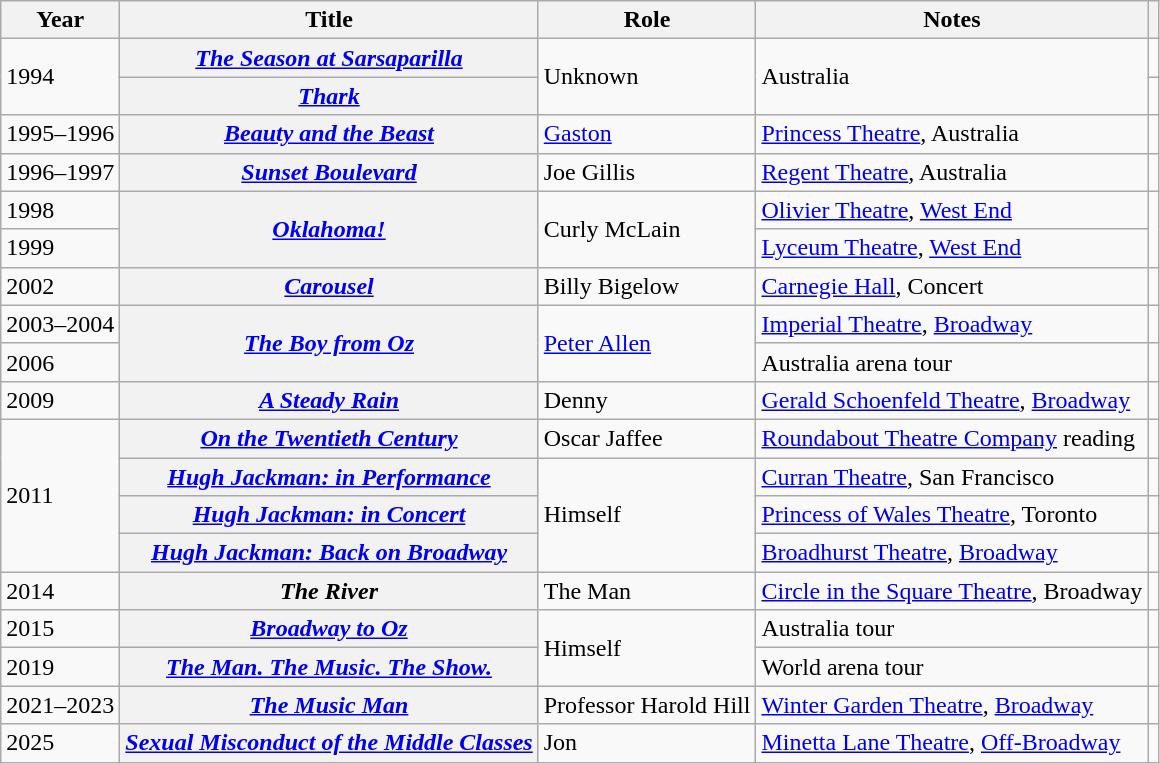<table class="wikitable sortable plainrowheaders">
<tr>
<th scope="col">Year</th>
<th scope="col">Title</th>
<th scope="col">Role</th>
<th scope="col" class="unsortable">Notes</th>
<th scope="col" class="unsortable"></th>
</tr>
<tr>
<td rowspan=2>1994</td>
<th scope="row"><em><a href='#'>The Season at Sarsaparilla</a></em></th>
<td rowspan=2>Unknown</td>
<td rowspan=2>Australia</td>
<td align="center"></td>
</tr>
<tr>
<th scope="row"><em><a href='#'>Thark</a></em></th>
<td align="center"></td>
</tr>
<tr>
<td>1995–1996</td>
<th scope="row"><em><a href='#'>Beauty and the Beast</a></em></th>
<td><a href='#'>Gaston</a></td>
<td><a href='#'>Princess Theatre</a>, Australia</td>
<td align="center"></td>
</tr>
<tr>
<td>1996–1997</td>
<th scope="row"><em><a href='#'>Sunset Boulevard</a></em></th>
<td>Joe Gillis</td>
<td><a href='#'>Regent Theatre</a>, Australia</td>
<td align="center"></td>
</tr>
<tr>
<td>1998</td>
<th rowspan=2 scope="row"><em><a href='#'>Oklahoma!</a></em></th>
<td rowspan=2>Curly McLain</td>
<td><a href='#'>Olivier Theatre</a>, <a href='#'>West End</a></td>
<td rowspan=2 align="center"></td>
</tr>
<tr>
<td>1999</td>
<td><a href='#'>Lyceum Theatre</a>, <a href='#'>West End</a></td>
</tr>
<tr>
<td>2002</td>
<th scope="row"><em><a href='#'>Carousel</a></em></th>
<td>Billy Bigelow</td>
<td><a href='#'>Carnegie Hall</a>, Concert</td>
<td align="center"></td>
</tr>
<tr>
<td>2003–2004</td>
<th rowspan=2 scope="row"><em><a href='#'>The Boy from Oz</a></em></th>
<td rowspan=2><a href='#'>Peter Allen</a></td>
<td><a href='#'>Imperial Theatre</a>, <a href='#'>Broadway</a></td>
<td align="center"></td>
</tr>
<tr>
<td>2006</td>
<td>Australia arena tour</td>
<td align="center"></td>
</tr>
<tr>
<td>2009</td>
<th scope="row"><em><a href='#'>A Steady Rain</a></em></th>
<td>Denny</td>
<td><a href='#'>Gerald Schoenfeld Theatre</a>, <a href='#'>Broadway</a></td>
<td align="center"></td>
</tr>
<tr>
<td rowspan=4>2011</td>
<th scope=row><em><a href='#'>On the Twentieth Century</a></em></th>
<td>Oscar Jaffee</td>
<td><a href='#'>Roundabout Theatre Company</a> reading</td>
<td align=center></td>
</tr>
<tr>
<th scope="row"><em><a href='#'>Hugh Jackman: in Performance</a></em></th>
<td rowspan=3>Himself</td>
<td><a href='#'>Curran Theatre</a>, San Francisco</td>
<td align="center"></td>
</tr>
<tr>
<th scope="row"><em><a href='#'>Hugh Jackman: in Concert</a></em></th>
<td><a href='#'>Princess of Wales Theatre</a>, Toronto</td>
<td align="center"></td>
</tr>
<tr>
<th scope="row"><em><a href='#'>Hugh Jackman: Back on Broadway</a></em></th>
<td><a href='#'>Broadhurst Theatre</a>, <a href='#'>Broadway</a></td>
<td align="center"></td>
</tr>
<tr>
<td>2014</td>
<th scope="row"><em>The River</em></th>
<td>The Man</td>
<td><a href='#'>Circle in the Square Theatre</a>, Broadway</td>
<td align="center"></td>
</tr>
<tr>
<td>2015</td>
<th scope="row"><em><a href='#'>Broadway to Oz</a></em></th>
<td rowspan=2>Himself</td>
<td>Australia tour</td>
<td align="center"></td>
</tr>
<tr>
<td>2019</td>
<th scope="row"><em><a href='#'>The Man. The Music. The Show.</a></em></th>
<td>World arena tour</td>
<td align="center"></td>
</tr>
<tr>
<td>2021–2023</td>
<th scope="row"><em><a href='#'>The Music Man</a></em></th>
<td>Professor Harold Hill</td>
<td><a href='#'>Winter Garden Theatre</a>, <a href='#'>Broadway</a></td>
<td align="center"></td>
</tr>
<tr>
<td>2025</td>
<th scope=row><em><a href='#'>Sexual Misconduct of the Middle Classes</a></em></th>
<td>Jon</td>
<td><a href='#'>Minetta Lane Theatre</a>, <a href='#'>Off-Broadway</a></td>
<td align=center></td>
</tr>
</table>
